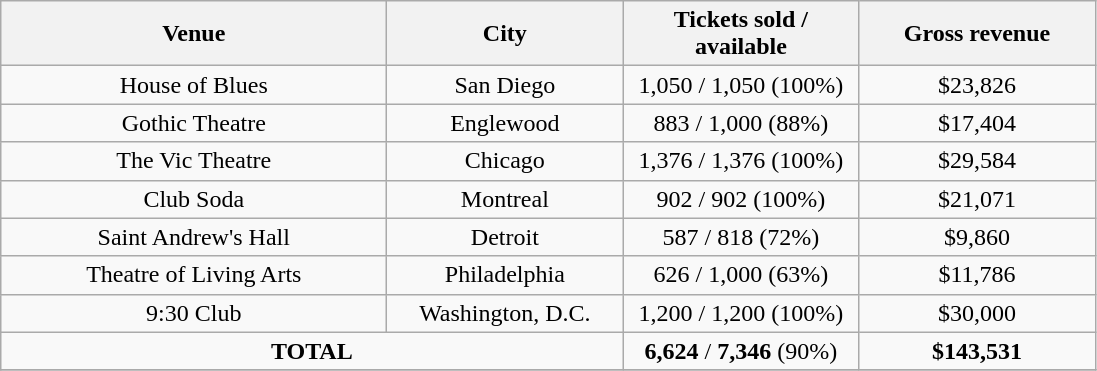<table class="wikitable" style="text-align:center">
<tr>
<th style="width:250px;">Venue</th>
<th style="width:150px;">City</th>
<th style="width:150px;">Tickets sold / available</th>
<th style="width:150px;">Gross revenue</th>
</tr>
<tr>
<td>House of Blues</td>
<td>San Diego</td>
<td>1,050 / 1,050 (100%)</td>
<td>$23,826</td>
</tr>
<tr>
<td>Gothic Theatre</td>
<td>Englewood</td>
<td>883 / 1,000 (88%)</td>
<td>$17,404</td>
</tr>
<tr>
<td>The Vic Theatre</td>
<td>Chicago</td>
<td>1,376 / 1,376 (100%)</td>
<td>$29,584</td>
</tr>
<tr>
<td>Club Soda</td>
<td>Montreal</td>
<td>902 / 902 (100%)</td>
<td>$21,071</td>
</tr>
<tr>
<td>Saint Andrew's Hall</td>
<td>Detroit</td>
<td>587 / 818 (72%)</td>
<td>$9,860</td>
</tr>
<tr>
<td>Theatre of Living Arts</td>
<td>Philadelphia</td>
<td>626 / 1,000 (63%)</td>
<td>$11,786</td>
</tr>
<tr>
<td>9:30 Club</td>
<td>Washington, D.C.</td>
<td>1,200 / 1,200 (100%)</td>
<td>$30,000</td>
</tr>
<tr>
<td colspan="2"><strong>TOTAL</strong></td>
<td><strong>6,624</strong> / <strong>7,346</strong> (90%)</td>
<td><strong>$143,531</strong></td>
</tr>
<tr>
</tr>
</table>
